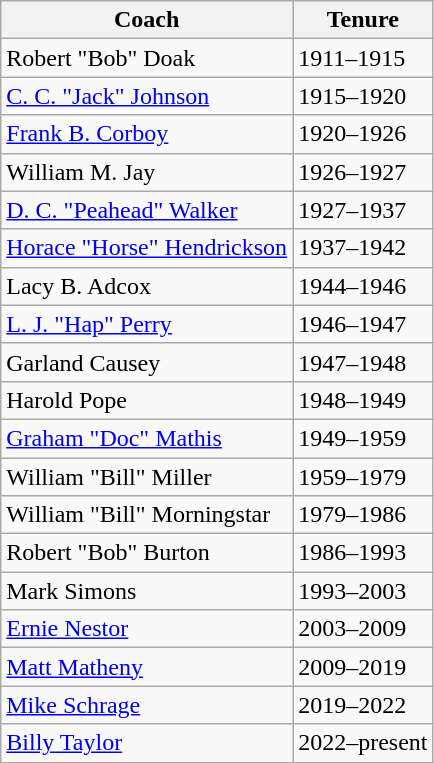<table class="wikitable" border="1">
<tr>
<th>Coach</th>
<th>Tenure</th>
</tr>
<tr>
<td>Robert "Bob" Doak</td>
<td>1911–1915</td>
</tr>
<tr>
<td><a href='#'>C. C. "Jack" Johnson</a></td>
<td>1915–1920</td>
</tr>
<tr>
<td><a href='#'>Frank B. Corboy</a></td>
<td>1920–1926</td>
</tr>
<tr>
<td>William M. Jay</td>
<td>1926–1927</td>
</tr>
<tr>
<td><a href='#'>D. C. "Peahead" Walker</a></td>
<td>1927–1937</td>
</tr>
<tr>
<td><a href='#'>Horace "Horse" Hendrickson</a></td>
<td>1937–1942</td>
</tr>
<tr>
<td>Lacy B. Adcox</td>
<td>1944–1946</td>
</tr>
<tr>
<td><a href='#'>L. J. "Hap" Perry</a></td>
<td>1946–1947</td>
</tr>
<tr>
<td>Garland Causey</td>
<td>1947–1948</td>
</tr>
<tr>
<td>Harold Pope</td>
<td>1948–1949</td>
</tr>
<tr>
<td><a href='#'>Graham "Doc" Mathis</a></td>
<td>1949–1959</td>
</tr>
<tr>
<td>William "Bill" Miller</td>
<td>1959–1979</td>
</tr>
<tr>
<td>William "Bill" Morningstar</td>
<td>1979–1986</td>
</tr>
<tr>
<td>Robert "Bob" Burton</td>
<td>1986–1993</td>
</tr>
<tr>
<td>Mark Simons</td>
<td>1993–2003</td>
</tr>
<tr>
<td><a href='#'>Ernie Nestor</a></td>
<td>2003–2009</td>
</tr>
<tr>
<td><a href='#'>Matt Matheny</a></td>
<td>2009–2019</td>
</tr>
<tr>
<td><a href='#'>Mike Schrage</a></td>
<td>2019–2022</td>
</tr>
<tr>
<td><a href='#'>Billy Taylor</a></td>
<td>2022–present</td>
</tr>
</table>
